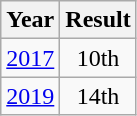<table class="wikitable" style="text-align:center">
<tr>
<th>Year</th>
<th>Result</th>
</tr>
<tr>
<td><a href='#'>2017</a></td>
<td>10th</td>
</tr>
<tr>
<td><a href='#'>2019</a></td>
<td>14th</td>
</tr>
</table>
